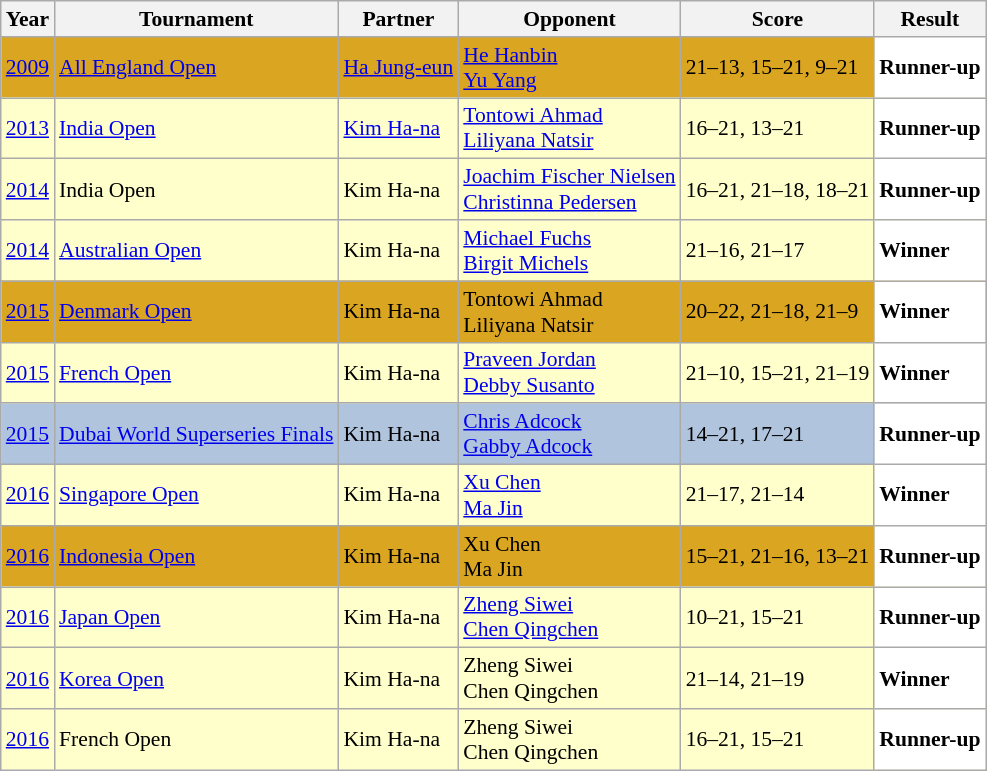<table class="sortable wikitable" style="font-size: 90%;">
<tr>
<th>Year</th>
<th>Tournament</th>
<th>Partner</th>
<th>Opponent</th>
<th>Score</th>
<th>Result</th>
</tr>
<tr style="background:#DAA520">
<td align="center"><a href='#'>2009</a></td>
<td align="left"><a href='#'>All England Open</a></td>
<td align="left"> <a href='#'>Ha Jung-eun</a></td>
<td align="left"> <a href='#'>He Hanbin</a> <br>  <a href='#'>Yu Yang</a></td>
<td align="left">21–13, 15–21, 9–21</td>
<td style="text-align:left; background:white"> <strong>Runner-up</strong></td>
</tr>
<tr style="background:#FFFFCC">
<td align="center"><a href='#'>2013</a></td>
<td align="left"><a href='#'>India Open</a></td>
<td align="left"> <a href='#'>Kim Ha-na</a></td>
<td align="left"> <a href='#'>Tontowi Ahmad</a> <br>  <a href='#'>Liliyana Natsir</a></td>
<td align="left">16–21, 13–21</td>
<td style="text-align:left; background:white"> <strong>Runner-up</strong></td>
</tr>
<tr style="background:#FFFFCC">
<td align="center"><a href='#'>2014</a></td>
<td align="left">India Open</td>
<td align="left"> Kim Ha-na</td>
<td align="left"> <a href='#'>Joachim Fischer Nielsen</a> <br>  <a href='#'>Christinna Pedersen</a></td>
<td align="left">16–21, 21–18, 18–21</td>
<td style="text-align:left; background:white"> <strong>Runner-up</strong></td>
</tr>
<tr style="background:#FFFFCC">
<td align="center"><a href='#'>2014</a></td>
<td align="left"><a href='#'>Australian Open</a></td>
<td align="left"> Kim Ha-na</td>
<td align="left"> <a href='#'>Michael Fuchs</a> <br>  <a href='#'>Birgit Michels</a></td>
<td align="left">21–16, 21–17</td>
<td style="text-align:left; background:white"> <strong>Winner</strong></td>
</tr>
<tr style="background:#DAA520">
<td align="center"><a href='#'>2015</a></td>
<td align="left"><a href='#'>Denmark Open</a></td>
<td align="left"> Kim Ha-na</td>
<td align="left"> Tontowi Ahmad <br>  Liliyana Natsir</td>
<td align="left">20–22, 21–18, 21–9</td>
<td style="text-align:left; background:white"> <strong>Winner</strong></td>
</tr>
<tr style="background:#FFFFCC">
<td align="center"><a href='#'>2015</a></td>
<td align="left"><a href='#'>French Open</a></td>
<td align="left"> Kim Ha-na</td>
<td align="left"> <a href='#'>Praveen Jordan</a> <br>  <a href='#'>Debby Susanto</a></td>
<td align="left">21–10, 15–21, 21–19</td>
<td style="text-align:left; background:white"> <strong>Winner</strong></td>
</tr>
<tr style="background:#B0C4DE">
<td align="center"><a href='#'>2015</a></td>
<td align="left"><a href='#'>Dubai World Superseries Finals</a></td>
<td align="left"> Kim Ha-na</td>
<td align="left"> <a href='#'>Chris Adcock</a> <br>  <a href='#'>Gabby Adcock</a></td>
<td align="left">14–21, 17–21</td>
<td style="text-align:left; background:white"> <strong>Runner-up</strong></td>
</tr>
<tr style="background:#FFFFCC">
<td align="center"><a href='#'>2016</a></td>
<td align="left"><a href='#'>Singapore Open</a></td>
<td align="left"> Kim Ha-na</td>
<td align="left"> <a href='#'>Xu Chen</a> <br>  <a href='#'>Ma Jin</a></td>
<td align="left">21–17, 21–14</td>
<td style="text-align:left; background:white"> <strong>Winner</strong></td>
</tr>
<tr style="background:#DAA520">
<td align="center"><a href='#'>2016</a></td>
<td align="left"><a href='#'>Indonesia Open</a></td>
<td align="left"> Kim Ha-na</td>
<td align="left"> Xu Chen <br>  Ma Jin</td>
<td align="left">15–21, 21–16, 13–21</td>
<td style="text-align:left; background:white"> <strong>Runner-up</strong></td>
</tr>
<tr style="background:#FFFFCC">
<td align="center"><a href='#'>2016</a></td>
<td align="left"><a href='#'>Japan Open</a></td>
<td align="left"> Kim Ha-na</td>
<td align="left"> <a href='#'>Zheng Siwei</a> <br>  <a href='#'>Chen Qingchen</a></td>
<td align="left">10–21, 15–21</td>
<td style="text-align:left; background:white"> <strong>Runner-up</strong></td>
</tr>
<tr style="background:#FFFFCC">
<td align="center"><a href='#'>2016</a></td>
<td align="left"><a href='#'>Korea Open</a></td>
<td align="left"> Kim Ha-na</td>
<td align="left"> Zheng Siwei <br>  Chen Qingchen</td>
<td align="left">21–14, 21–19</td>
<td style="text-align:left; background:white"> <strong>Winner</strong></td>
</tr>
<tr style="background:#FFFFCC">
<td align="center"><a href='#'>2016</a></td>
<td align="left">French Open</td>
<td align="left"> Kim Ha-na</td>
<td align="left"> Zheng Siwei <br>  Chen Qingchen</td>
<td align="left">16–21, 15–21</td>
<td style="text-align:left; background:white"> <strong>Runner-up</strong></td>
</tr>
</table>
